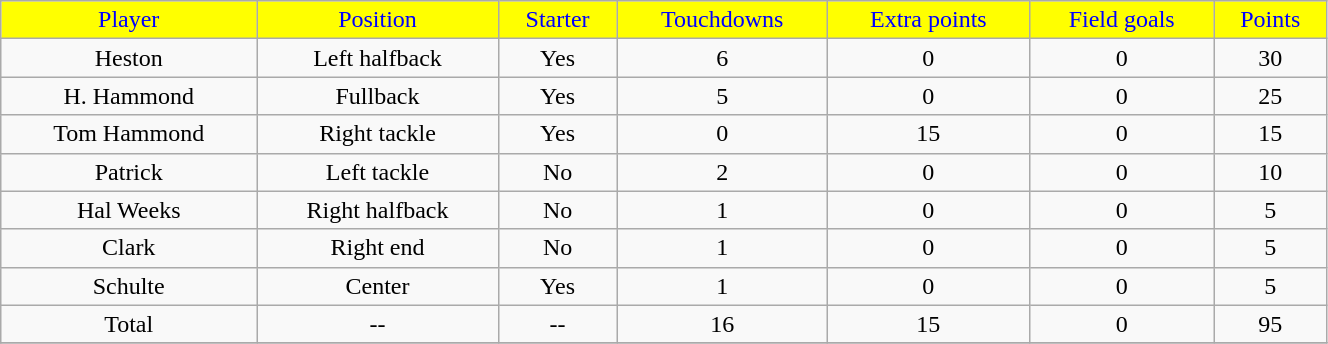<table class="wikitable" width="70%">
<tr align="center"  style="background:yellow;color:blue;">
<td>Player</td>
<td>Position</td>
<td>Starter</td>
<td>Touchdowns</td>
<td>Extra points</td>
<td>Field goals</td>
<td>Points</td>
</tr>
<tr align="center" bgcolor="">
<td>Heston</td>
<td>Left halfback</td>
<td>Yes</td>
<td>6</td>
<td>0</td>
<td>0</td>
<td>30</td>
</tr>
<tr align="center" bgcolor="">
<td>H. Hammond</td>
<td>Fullback</td>
<td>Yes</td>
<td>5</td>
<td>0</td>
<td>0</td>
<td>25</td>
</tr>
<tr align="center" bgcolor="">
<td>Tom Hammond</td>
<td>Right tackle</td>
<td>Yes</td>
<td>0</td>
<td>15</td>
<td>0</td>
<td>15</td>
</tr>
<tr align="center" bgcolor="">
<td>Patrick</td>
<td>Left tackle</td>
<td>No</td>
<td>2</td>
<td>0</td>
<td>0</td>
<td>10</td>
</tr>
<tr align="center" bgcolor="">
<td>Hal Weeks</td>
<td>Right halfback</td>
<td>No</td>
<td>1</td>
<td>0</td>
<td>0</td>
<td>5</td>
</tr>
<tr align="center" bgcolor="">
<td>Clark</td>
<td>Right end</td>
<td>No</td>
<td>1</td>
<td>0</td>
<td>0</td>
<td>5</td>
</tr>
<tr align="center" bgcolor="">
<td>Schulte</td>
<td>Center</td>
<td>Yes</td>
<td>1</td>
<td>0</td>
<td>0</td>
<td>5</td>
</tr>
<tr align="center" bgcolor="">
<td>Total</td>
<td>--</td>
<td>--</td>
<td>16</td>
<td>15</td>
<td>0</td>
<td>95</td>
</tr>
<tr align="center" bgcolor="">
</tr>
</table>
